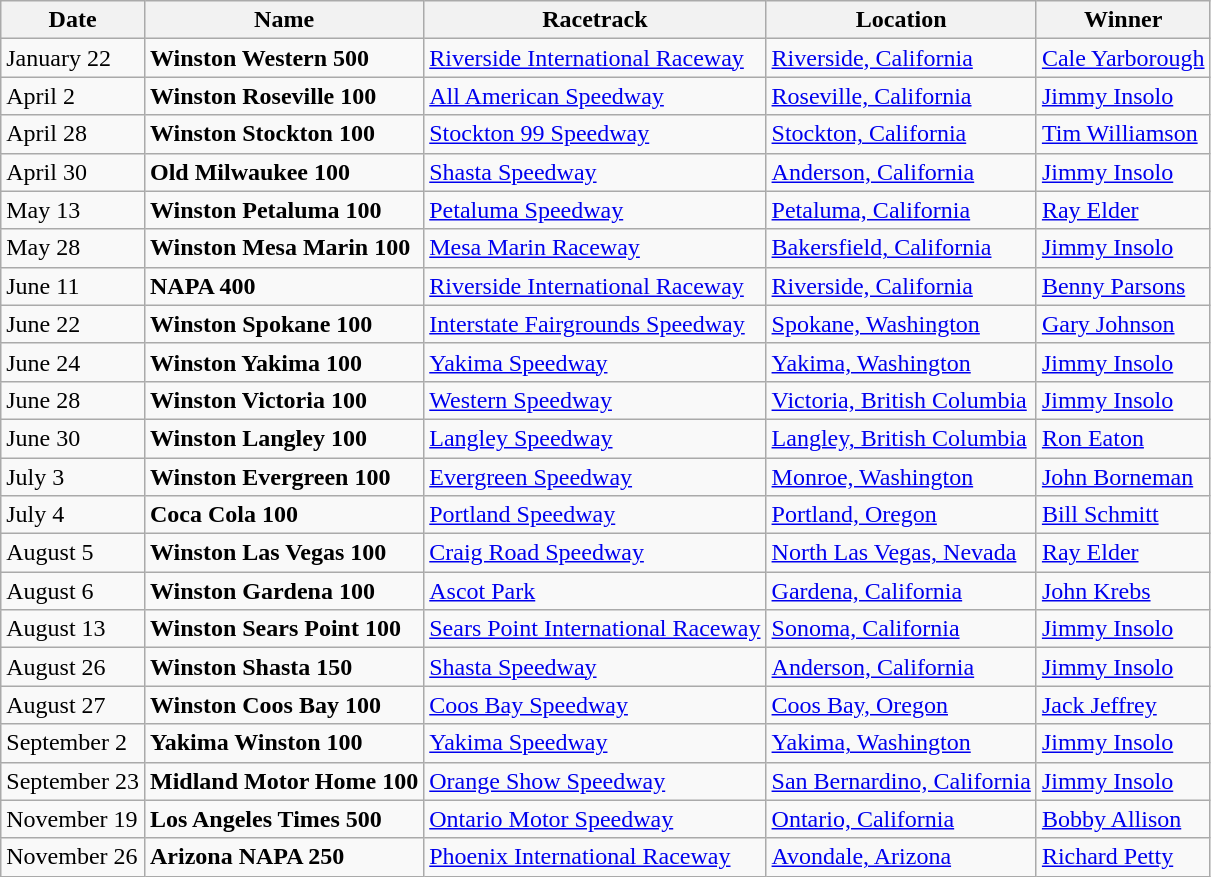<table class="wikitable">
<tr>
<th>Date</th>
<th>Name</th>
<th>Racetrack</th>
<th>Location</th>
<th>Winner</th>
</tr>
<tr>
<td>January 22</td>
<td><strong>Winston Western 500</strong></td>
<td><a href='#'>Riverside International Raceway</a></td>
<td><a href='#'>Riverside, California</a></td>
<td><a href='#'>Cale Yarborough</a></td>
</tr>
<tr>
<td>April 2</td>
<td><strong>Winston Roseville 100</strong></td>
<td><a href='#'>All American Speedway</a></td>
<td><a href='#'>Roseville, California</a></td>
<td><a href='#'>Jimmy Insolo</a></td>
</tr>
<tr>
<td>April 28</td>
<td><strong>Winston Stockton 100</strong></td>
<td><a href='#'>Stockton 99 Speedway</a></td>
<td><a href='#'>Stockton, California</a></td>
<td><a href='#'>Tim Williamson</a></td>
</tr>
<tr>
<td>April 30</td>
<td><strong>Old Milwaukee 100</strong></td>
<td><a href='#'>Shasta Speedway</a></td>
<td><a href='#'>Anderson, California</a></td>
<td><a href='#'>Jimmy Insolo</a></td>
</tr>
<tr>
<td>May 13</td>
<td><strong>Winston Petaluma 100</strong></td>
<td><a href='#'>Petaluma Speedway</a></td>
<td><a href='#'>Petaluma, California</a></td>
<td><a href='#'>Ray Elder</a></td>
</tr>
<tr>
<td>May 28</td>
<td><strong>Winston Mesa Marin 100</strong></td>
<td><a href='#'>Mesa Marin Raceway</a></td>
<td><a href='#'>Bakersfield, California</a></td>
<td><a href='#'>Jimmy Insolo</a></td>
</tr>
<tr>
<td>June 11</td>
<td><strong>NAPA 400</strong></td>
<td><a href='#'>Riverside International Raceway</a></td>
<td><a href='#'>Riverside, California</a></td>
<td><a href='#'>Benny Parsons</a></td>
</tr>
<tr>
<td>June 22</td>
<td><strong>Winston Spokane 100</strong></td>
<td><a href='#'>Interstate Fairgrounds Speedway</a></td>
<td><a href='#'>Spokane, Washington</a></td>
<td><a href='#'>Gary Johnson</a></td>
</tr>
<tr>
<td>June 24</td>
<td><strong>Winston Yakima 100</strong></td>
<td><a href='#'>Yakima Speedway</a></td>
<td><a href='#'>Yakima, Washington</a></td>
<td><a href='#'>Jimmy Insolo</a></td>
</tr>
<tr>
<td>June 28</td>
<td><strong>Winston Victoria 100</strong></td>
<td><a href='#'>Western Speedway</a></td>
<td><a href='#'>Victoria, British Columbia</a></td>
<td><a href='#'>Jimmy Insolo</a></td>
</tr>
<tr>
<td>June 30</td>
<td><strong>Winston Langley 100</strong></td>
<td><a href='#'>Langley Speedway</a></td>
<td><a href='#'>Langley, British Columbia</a></td>
<td><a href='#'>Ron Eaton</a></td>
</tr>
<tr>
<td>July 3</td>
<td><strong>Winston Evergreen 100</strong></td>
<td><a href='#'>Evergreen Speedway</a></td>
<td><a href='#'>Monroe, Washington</a></td>
<td><a href='#'>John Borneman</a></td>
</tr>
<tr>
<td>July 4</td>
<td><strong>Coca Cola 100</strong></td>
<td><a href='#'>Portland Speedway</a></td>
<td><a href='#'>Portland, Oregon</a></td>
<td><a href='#'>Bill Schmitt</a></td>
</tr>
<tr>
<td>August 5</td>
<td><strong>Winston Las Vegas 100</strong></td>
<td><a href='#'>Craig Road Speedway</a></td>
<td><a href='#'>North Las Vegas, Nevada</a></td>
<td><a href='#'>Ray Elder</a></td>
</tr>
<tr>
<td>August 6</td>
<td><strong>Winston Gardena 100</strong></td>
<td><a href='#'>Ascot Park</a></td>
<td><a href='#'>Gardena, California</a></td>
<td><a href='#'>John Krebs</a></td>
</tr>
<tr>
<td>August 13</td>
<td><strong>Winston Sears Point 100</strong></td>
<td><a href='#'>Sears Point International Raceway</a></td>
<td><a href='#'>Sonoma, California</a></td>
<td><a href='#'>Jimmy Insolo</a></td>
</tr>
<tr>
<td>August 26</td>
<td><strong>Winston Shasta 150</strong></td>
<td><a href='#'>Shasta Speedway</a></td>
<td><a href='#'>Anderson, California</a></td>
<td><a href='#'>Jimmy Insolo</a></td>
</tr>
<tr>
<td>August 27</td>
<td><strong>Winston Coos Bay 100</strong></td>
<td><a href='#'>Coos Bay Speedway</a></td>
<td><a href='#'>Coos Bay, Oregon</a></td>
<td><a href='#'>Jack Jeffrey</a></td>
</tr>
<tr>
<td>September 2</td>
<td><strong>Yakima Winston 100</strong></td>
<td><a href='#'>Yakima Speedway</a></td>
<td><a href='#'>Yakima, Washington</a></td>
<td><a href='#'>Jimmy Insolo</a></td>
</tr>
<tr>
<td>September 23</td>
<td><strong>Midland Motor Home 100</strong></td>
<td><a href='#'>Orange Show Speedway</a></td>
<td><a href='#'>San Bernardino, California</a></td>
<td><a href='#'>Jimmy Insolo</a></td>
</tr>
<tr>
<td>November 19</td>
<td><strong>Los Angeles Times 500</strong></td>
<td><a href='#'>Ontario Motor Speedway</a></td>
<td><a href='#'>Ontario, California</a></td>
<td><a href='#'>Bobby Allison</a></td>
</tr>
<tr>
<td>November 26</td>
<td><strong>Arizona NAPA 250</strong></td>
<td><a href='#'>Phoenix International Raceway</a></td>
<td><a href='#'>Avondale, Arizona</a></td>
<td><a href='#'>Richard Petty</a></td>
</tr>
</table>
